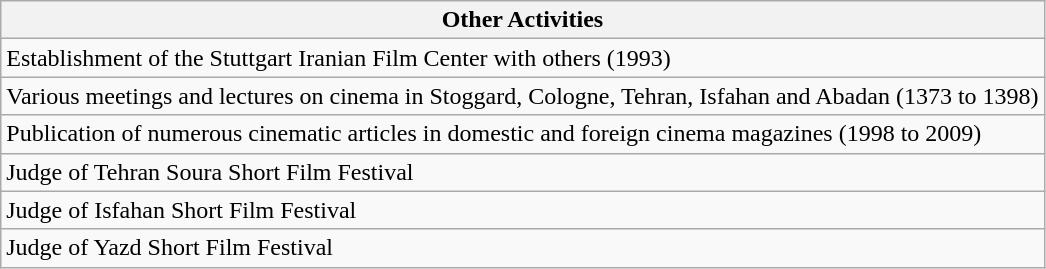<table class="wikitable">
<tr>
<th>Other Activities</th>
</tr>
<tr>
<td>Establishment of the Stuttgart Iranian Film Center with others (1993)</td>
</tr>
<tr>
<td>Various meetings and lectures on cinema in Stoggard, Cologne, Tehran, Isfahan and Abadan (1373 to 1398)</td>
</tr>
<tr>
<td>Publication of numerous cinematic articles in domestic and foreign cinema magazines (1998 to 2009)</td>
</tr>
<tr>
<td>Judge of Tehran Soura Short Film Festival</td>
</tr>
<tr>
<td>Judge of Isfahan Short Film Festival</td>
</tr>
<tr>
<td>Judge of Yazd Short Film Festival</td>
</tr>
</table>
